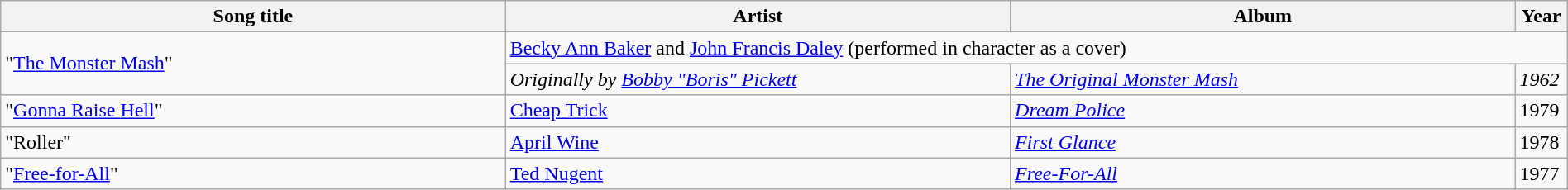<table class="wikitable" style="width:100%;">
<tr>
<th style="width:30%;">Song title</th>
<th style="width:30%;">Artist</th>
<th style="width:30%;">Album</th>
<th style="width:3%;">Year</th>
</tr>
<tr>
<td rowspan="2">"<a href='#'>The Monster Mash</a>"</td>
<td colspan="3"><a href='#'>Becky Ann Baker</a> and <a href='#'>John Francis Daley</a> (performed in character as a cover)</td>
</tr>
<tr>
<td><em>Originally by <a href='#'>Bobby "Boris" Pickett</a></em></td>
<td><em><a href='#'>The Original Monster Mash</a></em></td>
<td><em>1962</em></td>
</tr>
<tr>
<td>"<a href='#'>Gonna Raise Hell</a>"</td>
<td><a href='#'>Cheap Trick</a></td>
<td><em><a href='#'>Dream Police</a></em></td>
<td>1979</td>
</tr>
<tr>
<td>"Roller"</td>
<td><a href='#'>April Wine</a></td>
<td><em><a href='#'>First Glance</a></em></td>
<td>1978</td>
</tr>
<tr>
<td>"<a href='#'>Free-for-All</a>"</td>
<td><a href='#'>Ted Nugent</a></td>
<td><em><a href='#'>Free-For-All</a></em></td>
<td>1977</td>
</tr>
</table>
